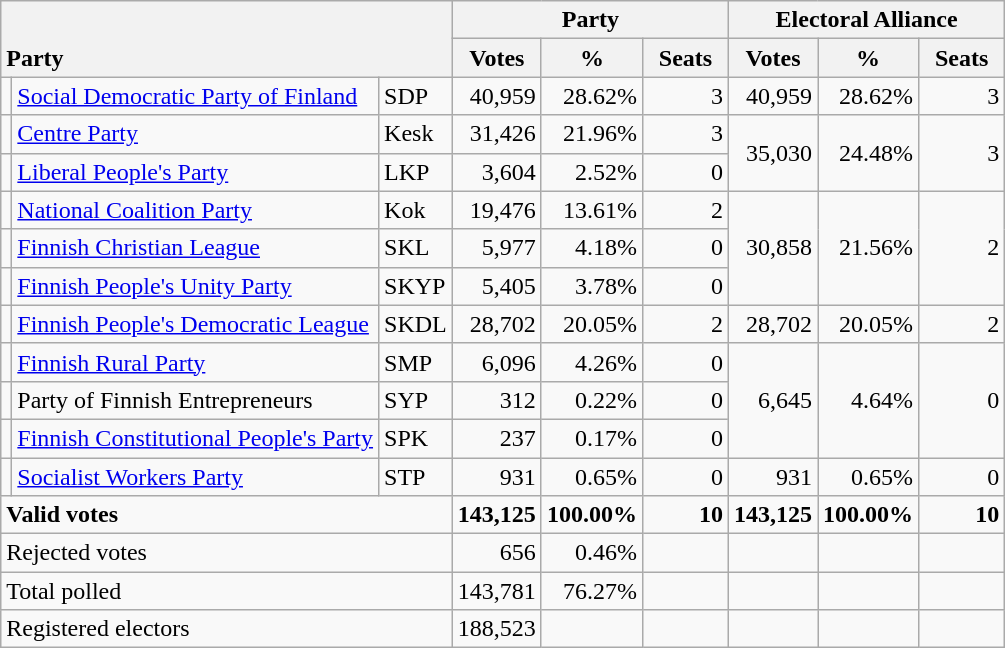<table class="wikitable" border="1" style="text-align:right;">
<tr>
<th style="text-align:left;" valign=bottom rowspan=2 colspan=3>Party</th>
<th colspan=3>Party</th>
<th colspan=3>Electoral Alliance</th>
</tr>
<tr>
<th align=center valign=bottom width="50">Votes</th>
<th align=center valign=bottom width="50">%</th>
<th align=center valign=bottom width="50">Seats</th>
<th align=center valign=bottom width="50">Votes</th>
<th align=center valign=bottom width="50">%</th>
<th align=center valign=bottom width="50">Seats</th>
</tr>
<tr>
<td></td>
<td align=left style="white-space: nowrap;"><a href='#'>Social Democratic Party of Finland</a></td>
<td align=left>SDP</td>
<td>40,959</td>
<td>28.62%</td>
<td>3</td>
<td>40,959</td>
<td>28.62%</td>
<td>3</td>
</tr>
<tr>
<td></td>
<td align=left><a href='#'>Centre Party</a></td>
<td align=left>Kesk</td>
<td>31,426</td>
<td>21.96%</td>
<td>3</td>
<td rowspan=2>35,030</td>
<td rowspan=2>24.48%</td>
<td rowspan=2>3</td>
</tr>
<tr>
<td></td>
<td align=left><a href='#'>Liberal People's Party</a></td>
<td align=left>LKP</td>
<td>3,604</td>
<td>2.52%</td>
<td>0</td>
</tr>
<tr>
<td></td>
<td align=left><a href='#'>National Coalition Party</a></td>
<td align=left>Kok</td>
<td>19,476</td>
<td>13.61%</td>
<td>2</td>
<td rowspan=3>30,858</td>
<td rowspan=3>21.56%</td>
<td rowspan=3>2</td>
</tr>
<tr>
<td></td>
<td align=left><a href='#'>Finnish Christian League</a></td>
<td align=left>SKL</td>
<td>5,977</td>
<td>4.18%</td>
<td>0</td>
</tr>
<tr>
<td></td>
<td align=left><a href='#'>Finnish People's Unity Party</a></td>
<td align=left>SKYP</td>
<td>5,405</td>
<td>3.78%</td>
<td>0</td>
</tr>
<tr>
<td></td>
<td align=left><a href='#'>Finnish People's Democratic League</a></td>
<td align=left>SKDL</td>
<td>28,702</td>
<td>20.05%</td>
<td>2</td>
<td>28,702</td>
<td>20.05%</td>
<td>2</td>
</tr>
<tr>
<td></td>
<td align=left><a href='#'>Finnish Rural Party</a></td>
<td align=left>SMP</td>
<td>6,096</td>
<td>4.26%</td>
<td>0</td>
<td rowspan=3>6,645</td>
<td rowspan=3>4.64%</td>
<td rowspan=3>0</td>
</tr>
<tr>
<td></td>
<td align=left>Party of Finnish Entrepreneurs</td>
<td align=left>SYP</td>
<td>312</td>
<td>0.22%</td>
<td>0</td>
</tr>
<tr>
<td></td>
<td align=left><a href='#'>Finnish Constitutional People's Party</a></td>
<td align=left>SPK</td>
<td>237</td>
<td>0.17%</td>
<td>0</td>
</tr>
<tr>
<td></td>
<td align=left><a href='#'>Socialist Workers Party</a></td>
<td align=left>STP</td>
<td>931</td>
<td>0.65%</td>
<td>0</td>
<td>931</td>
<td>0.65%</td>
<td>0</td>
</tr>
<tr style="font-weight:bold">
<td align=left colspan=3>Valid votes</td>
<td>143,125</td>
<td>100.00%</td>
<td>10</td>
<td>143,125</td>
<td>100.00%</td>
<td>10</td>
</tr>
<tr>
<td align=left colspan=3>Rejected votes</td>
<td>656</td>
<td>0.46%</td>
<td></td>
<td></td>
<td></td>
<td></td>
</tr>
<tr>
<td align=left colspan=3>Total polled</td>
<td>143,781</td>
<td>76.27%</td>
<td></td>
<td></td>
<td></td>
<td></td>
</tr>
<tr>
<td align=left colspan=3>Registered electors</td>
<td>188,523</td>
<td></td>
<td></td>
<td></td>
<td></td>
<td></td>
</tr>
</table>
